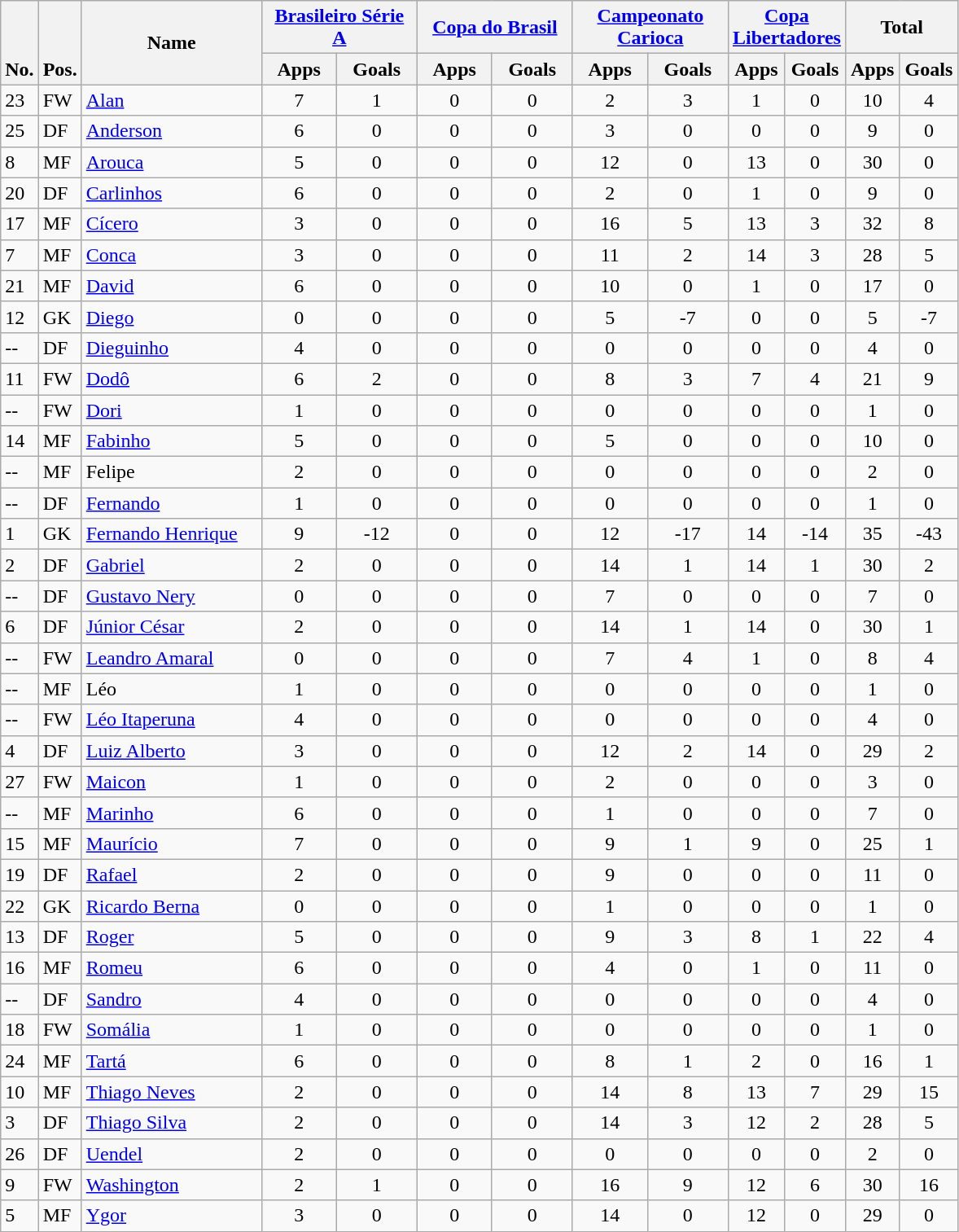<table class="wikitable" style="text-align:center">
<tr>
<th rowspan="2" valign="bottom">No.</th>
<th rowspan="2" valign="bottom">Pos.</th>
<th rowspan="2" width="140">Name</th>
<th colspan="2" width="120"><a href='#'>Brasileiro Série A</a></th>
<th colspan="2" width="120"><a href='#'>Copa do Brasil</a></th>
<th colspan="2" width="120"><a href='#'>Campeonato Carioca</a></th>
<th colspan="2" width="85"><a href='#'>Copa Libertadores</a></th>
<th colspan="2" width="85">Total</th>
</tr>
<tr>
<th>Apps</th>
<th>Goals</th>
<th>Apps</th>
<th>Goals</th>
<th>Apps</th>
<th>Goals</th>
<th>Apps</th>
<th>Goals</th>
<th>Apps</th>
<th>Goals</th>
</tr>
<tr>
<td align="left">23</td>
<td align="left">FW</td>
<td align="left"> <a href='#'>Alan</a></td>
<td>7</td>
<td>1</td>
<td>0</td>
<td>0</td>
<td>2</td>
<td>3</td>
<td>1</td>
<td>0</td>
<td>10</td>
<td>4</td>
</tr>
<tr>
<td align="left">25</td>
<td align="left">DF</td>
<td align="left"> <a href='#'>Anderson</a></td>
<td>6</td>
<td>0</td>
<td>0</td>
<td>0</td>
<td>3</td>
<td>0</td>
<td>0</td>
<td>0</td>
<td>9</td>
<td>0</td>
</tr>
<tr>
<td align="left">8</td>
<td align="left">MF</td>
<td align="left"> <a href='#'>Arouca</a></td>
<td>5</td>
<td>0</td>
<td>0</td>
<td>0</td>
<td>12</td>
<td>0</td>
<td>13</td>
<td>0</td>
<td>30</td>
<td>0</td>
</tr>
<tr>
<td align="left">20</td>
<td align="left">DF</td>
<td align="left"> <a href='#'>Carlinhos</a></td>
<td>6</td>
<td>0</td>
<td>0</td>
<td>0</td>
<td>2</td>
<td>0</td>
<td>1</td>
<td>0</td>
<td>9</td>
<td>0</td>
</tr>
<tr>
<td align="left">17</td>
<td align="left">MF</td>
<td align="left"> <a href='#'>Cícero</a></td>
<td>3</td>
<td>0</td>
<td>0</td>
<td>0</td>
<td>16</td>
<td>5</td>
<td>13</td>
<td>3</td>
<td>32</td>
<td>8</td>
</tr>
<tr>
<td align="left">7</td>
<td align="left">MF</td>
<td align="left"> <a href='#'>Conca</a></td>
<td>3</td>
<td>0</td>
<td>0</td>
<td>0</td>
<td>11</td>
<td>2</td>
<td>14</td>
<td>3</td>
<td>28</td>
<td>5</td>
</tr>
<tr>
<td align="left">21</td>
<td align="left">MF</td>
<td align="left"> <a href='#'>David</a></td>
<td>6</td>
<td>0</td>
<td>0</td>
<td>0</td>
<td>10</td>
<td>0</td>
<td>1</td>
<td>0</td>
<td>17</td>
<td>0</td>
</tr>
<tr>
<td align="left">12</td>
<td align="left">GK</td>
<td align="left"> <a href='#'>Diego</a></td>
<td>0</td>
<td>0</td>
<td>0</td>
<td>0</td>
<td>5</td>
<td>-7</td>
<td>0</td>
<td>0</td>
<td>5</td>
<td>-7</td>
</tr>
<tr>
<td align="left">--</td>
<td align="left">DF</td>
<td align="left"> <a href='#'>Dieguinho</a></td>
<td>4</td>
<td>0</td>
<td>0</td>
<td>0</td>
<td>0</td>
<td>0</td>
<td>0</td>
<td>0</td>
<td>4</td>
<td>0</td>
</tr>
<tr>
<td align="left">11</td>
<td align="left">FW</td>
<td align="left"> <a href='#'>Dodô</a></td>
<td>6</td>
<td>2</td>
<td>0</td>
<td>0</td>
<td>8</td>
<td>3</td>
<td>7</td>
<td>4</td>
<td>21</td>
<td>9</td>
</tr>
<tr>
<td align="left">--</td>
<td align="left">FW</td>
<td align="left"> <a href='#'>Dori</a></td>
<td>1</td>
<td>0</td>
<td>0</td>
<td>0</td>
<td>0</td>
<td>0</td>
<td>0</td>
<td>0</td>
<td>1</td>
<td>0</td>
</tr>
<tr>
<td align="left">14</td>
<td align="left">MF</td>
<td align="left"> <a href='#'>Fabinho</a></td>
<td>5</td>
<td>0</td>
<td>0</td>
<td>0</td>
<td>5</td>
<td>0</td>
<td>0</td>
<td>0</td>
<td>10</td>
<td>0</td>
</tr>
<tr>
<td align="left">--</td>
<td align="left">MF</td>
<td align="left"> Felipe</td>
<td>2</td>
<td>0</td>
<td>0</td>
<td>0</td>
<td>0</td>
<td>0</td>
<td>0</td>
<td>0</td>
<td>2</td>
<td>0</td>
</tr>
<tr>
<td align="left">--</td>
<td align="left">DF</td>
<td align="left"> <a href='#'>Fernando</a></td>
<td>1</td>
<td>0</td>
<td>0</td>
<td>0</td>
<td>0</td>
<td>0</td>
<td>0</td>
<td>0</td>
<td>1</td>
<td>0</td>
</tr>
<tr>
<td align="left">1</td>
<td align="left">GK</td>
<td align="left"> <a href='#'>Fernando Henrique</a></td>
<td>9</td>
<td>-12</td>
<td>0</td>
<td>0</td>
<td>12</td>
<td>-17</td>
<td>14</td>
<td>-14</td>
<td>35</td>
<td>-43</td>
</tr>
<tr>
<td align="left">2</td>
<td align="left">DF</td>
<td align="left"> <a href='#'>Gabriel</a></td>
<td>2</td>
<td>0</td>
<td>0</td>
<td>0</td>
<td>14</td>
<td>1</td>
<td>14</td>
<td>1</td>
<td>30</td>
<td>2</td>
</tr>
<tr>
<td align="left">--</td>
<td align="left">DF</td>
<td align="left"> <a href='#'>Gustavo Nery</a></td>
<td>0</td>
<td>0</td>
<td>0</td>
<td>0</td>
<td>7</td>
<td>0</td>
<td>0</td>
<td>0</td>
<td>7</td>
<td>0</td>
</tr>
<tr>
<td align="left">6</td>
<td align="left">DF</td>
<td align="left"> <a href='#'>Júnior César</a></td>
<td>2</td>
<td>0</td>
<td>0</td>
<td>0</td>
<td>14</td>
<td>1</td>
<td>14</td>
<td>0</td>
<td>30</td>
<td>1</td>
</tr>
<tr>
<td align="left">--</td>
<td align="left">FW</td>
<td align="left"> <a href='#'>Leandro Amaral</a></td>
<td>0</td>
<td>0</td>
<td>0</td>
<td>0</td>
<td>7</td>
<td>4</td>
<td>1</td>
<td>0</td>
<td>8</td>
<td>4</td>
</tr>
<tr>
<td align="left">--</td>
<td align="left">MF</td>
<td align="left"> Léo</td>
<td>1</td>
<td>0</td>
<td>0</td>
<td>0</td>
<td>0</td>
<td>0</td>
<td>0</td>
<td>0</td>
<td>1</td>
<td>0</td>
</tr>
<tr>
<td align="left">--</td>
<td align="left">FW</td>
<td align="left"> <a href='#'>Léo Itaperuna</a></td>
<td>4</td>
<td>0</td>
<td>0</td>
<td>0</td>
<td>0</td>
<td>0</td>
<td>0</td>
<td>0</td>
<td>4</td>
<td>0</td>
</tr>
<tr>
<td align="left">4</td>
<td align="left">DF</td>
<td align="left"> <a href='#'>Luiz Alberto</a></td>
<td>3</td>
<td>0</td>
<td>0</td>
<td>0</td>
<td>12</td>
<td>2</td>
<td>14</td>
<td>0</td>
<td>29</td>
<td>2</td>
</tr>
<tr>
<td align="left">27</td>
<td align="left">FW</td>
<td align="left"> <a href='#'>Maicon</a></td>
<td>1</td>
<td>0</td>
<td>0</td>
<td>0</td>
<td>2</td>
<td>0</td>
<td>0</td>
<td>0</td>
<td>3</td>
<td>0</td>
</tr>
<tr>
<td align="left">--</td>
<td align="left">MF</td>
<td align="left"> <a href='#'>Marinho</a></td>
<td>6</td>
<td>0</td>
<td>0</td>
<td>0</td>
<td>1</td>
<td>0</td>
<td>0</td>
<td>0</td>
<td>7</td>
<td>0</td>
</tr>
<tr>
<td align="left">15</td>
<td align="left">MF</td>
<td align="left"> <a href='#'>Maurício</a></td>
<td>7</td>
<td>0</td>
<td>0</td>
<td>0</td>
<td>9</td>
<td>1</td>
<td>9</td>
<td>0</td>
<td>25</td>
<td>1</td>
</tr>
<tr>
<td align="left">19</td>
<td align="left">DF</td>
<td align="left"> <a href='#'>Rafael</a></td>
<td>2</td>
<td>0</td>
<td>0</td>
<td>0</td>
<td>9</td>
<td>0</td>
<td>0</td>
<td>0</td>
<td>11</td>
<td>0</td>
</tr>
<tr>
<td align="left">22</td>
<td align="left">GK</td>
<td align="left"> <a href='#'>Ricardo Berna</a></td>
<td>0</td>
<td>0</td>
<td>0</td>
<td>0</td>
<td>1</td>
<td>0</td>
<td>0</td>
<td>0</td>
<td>1</td>
<td>0</td>
</tr>
<tr>
<td align="left">13</td>
<td align="left">DF</td>
<td align="left"> <a href='#'>Roger</a></td>
<td>5</td>
<td>0</td>
<td>0</td>
<td>0</td>
<td>9</td>
<td>3</td>
<td>8</td>
<td>1</td>
<td>22</td>
<td>4</td>
</tr>
<tr>
<td align="left">16</td>
<td align="left">MF</td>
<td align="left"> <a href='#'>Romeu</a></td>
<td>6</td>
<td>0</td>
<td>0</td>
<td>0</td>
<td>4</td>
<td>0</td>
<td>1</td>
<td>0</td>
<td>11</td>
<td>0</td>
</tr>
<tr>
<td align="left">--</td>
<td align="left">DF</td>
<td align="left"> <a href='#'>Sandro</a></td>
<td>4</td>
<td>0</td>
<td>0</td>
<td>0</td>
<td>0</td>
<td>0</td>
<td>0</td>
<td>0</td>
<td>4</td>
<td>0</td>
</tr>
<tr>
<td align="left">18</td>
<td align="left">FW</td>
<td align="left"> <a href='#'>Somália</a></td>
<td>1</td>
<td>0</td>
<td>0</td>
<td>0</td>
<td>0</td>
<td>0</td>
<td>0</td>
<td>0</td>
<td>1</td>
<td>0</td>
</tr>
<tr>
<td align="left">24</td>
<td align="left">MF</td>
<td align="left"> <a href='#'>Tartá</a></td>
<td>6</td>
<td>0</td>
<td>0</td>
<td>0</td>
<td>8</td>
<td>1</td>
<td>2</td>
<td>0</td>
<td>16</td>
<td>1</td>
</tr>
<tr>
<td align="left">10</td>
<td align="left">MF</td>
<td align="left"> <a href='#'>Thiago Neves</a></td>
<td>2</td>
<td>0</td>
<td>0</td>
<td>0</td>
<td>14</td>
<td>8</td>
<td>13</td>
<td>7</td>
<td>29</td>
<td>15</td>
</tr>
<tr>
<td align="left">3</td>
<td align="left">DF</td>
<td align="left"> <a href='#'>Thiago Silva</a></td>
<td>2</td>
<td>0</td>
<td>0</td>
<td>0</td>
<td>14</td>
<td>3</td>
<td>12</td>
<td>2</td>
<td>28</td>
<td>5</td>
</tr>
<tr>
<td align="left">26</td>
<td align="left">DF</td>
<td align="left"> <a href='#'>Uendel</a></td>
<td>2</td>
<td>0</td>
<td>0</td>
<td>0</td>
<td>0</td>
<td>0</td>
<td>0</td>
<td>0</td>
<td>2</td>
<td>0</td>
</tr>
<tr>
<td align="left">9</td>
<td align="left">FW</td>
<td align="left"> <a href='#'>Washington</a></td>
<td>2</td>
<td>1</td>
<td>0</td>
<td>0</td>
<td>16</td>
<td>9</td>
<td>12</td>
<td>6</td>
<td>30</td>
<td>16</td>
</tr>
<tr>
<td align="left">5</td>
<td align="left">MF</td>
<td align="left"> <a href='#'>Ygor</a></td>
<td>3</td>
<td>0</td>
<td>0</td>
<td>0</td>
<td>14</td>
<td>0</td>
<td>12</td>
<td>0</td>
<td>29</td>
<td>0</td>
</tr>
</table>
